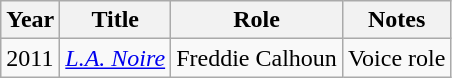<table class="wikitable">
<tr>
<th>Year</th>
<th>Title</th>
<th>Role</th>
<th>Notes</th>
</tr>
<tr>
<td>2011</td>
<td><em><a href='#'>L.A. Noire</a></em></td>
<td>Freddie Calhoun</td>
<td>Voice role</td>
</tr>
</table>
